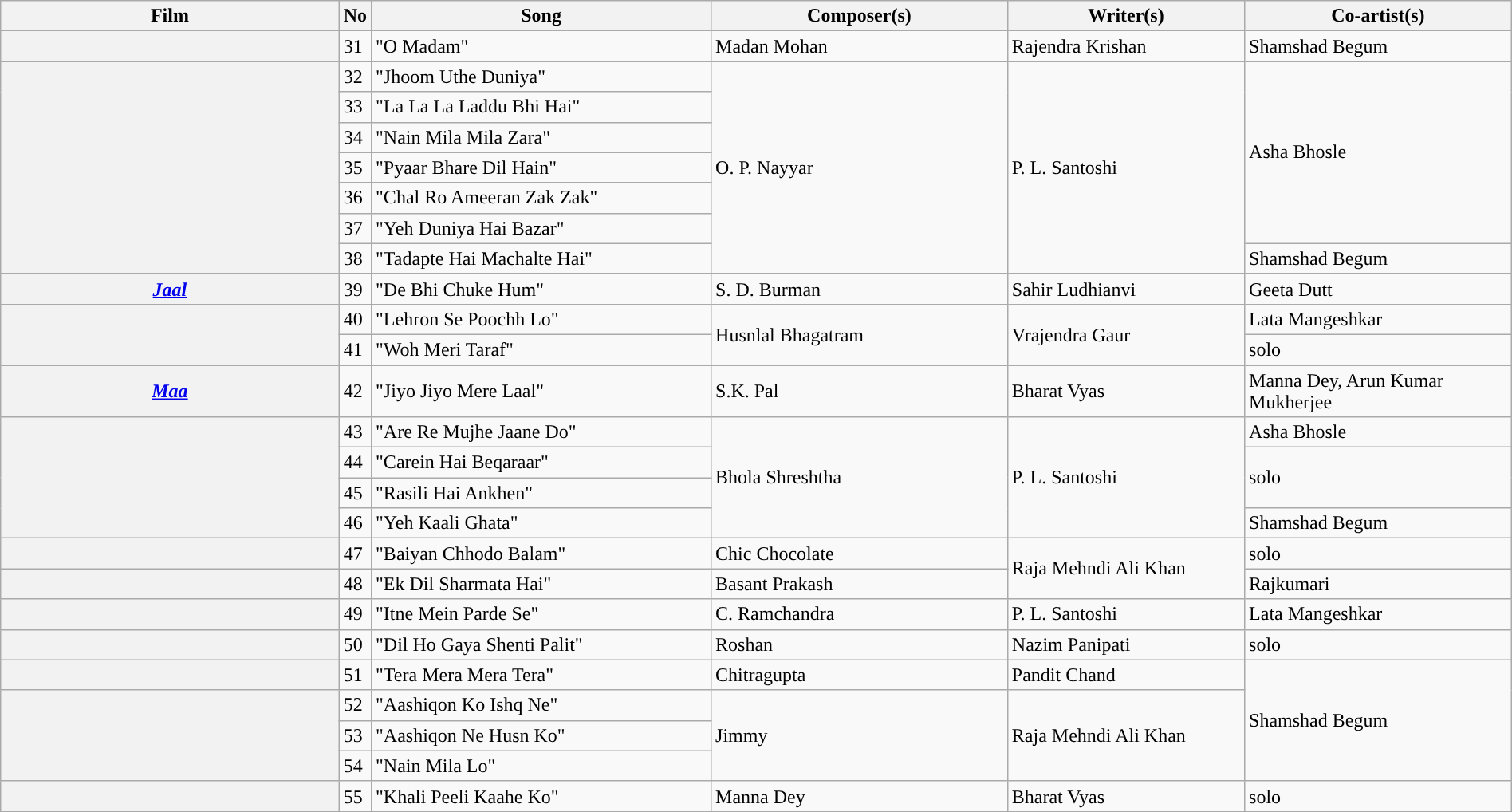<table class="wikitable plainrowheaders" width="100%" textcolor:#000;">
<tr style="background:#b0e0e66;">
<th scope="col" width=23%><strong>Film</strong></th>
<th><strong>No</strong></th>
<th scope="col" width=23%><strong>Song</strong></th>
<th scope="col" width=20%><strong>Composer(s)</strong></th>
<th scope="col" width=16%><strong>Writer(s)</strong></th>
<th scope="col" width=18%><strong>Co-artist(s)</strong></th>
</tr>
<tr>
<th rowspan=1><em></em></th>
<td>31</td>
<td>"O Madam"</td>
<td>Madan Mohan</td>
<td>Rajendra Krishan</td>
<td>Shamshad Begum</td>
</tr>
<tr>
<th rowspan=7><strong></strong></th>
<td>32</td>
<td>"Jhoom Uthe Duniya"</td>
<td rowspan=7>O. P. Nayyar</td>
<td rowspan=7>P. L. Santoshi</td>
<td rowspan=6>Asha Bhosle</td>
</tr>
<tr>
<td>33</td>
<td>"La La La Laddu Bhi Hai"</td>
</tr>
<tr>
<td>34</td>
<td>"Nain Mila Mila Zara"</td>
</tr>
<tr>
<td>35</td>
<td>"Pyaar Bhare Dil Hain"</td>
</tr>
<tr>
<td>36</td>
<td>"Chal Ro Ameeran Zak Zak"</td>
</tr>
<tr>
<td>37</td>
<td>"Yeh Duniya Hai Bazar"</td>
</tr>
<tr>
<td>38</td>
<td>"Tadapte Hai Machalte Hai"</td>
<td>Shamshad Begum</td>
</tr>
<tr>
<th><em><a href='#'>Jaal</a></em></th>
<td>39</td>
<td>"De Bhi Chuke Hum"</td>
<td>S. D. Burman</td>
<td>Sahir Ludhianvi</td>
<td>Geeta Dutt</td>
</tr>
<tr>
<th rowspan=2><em></em></th>
<td>40</td>
<td>"Lehron Se Poochh Lo"</td>
<td rowspan=2>Husnlal Bhagatram</td>
<td rowspan=2>Vrajendra Gaur</td>
<td>Lata Mangeshkar</td>
</tr>
<tr>
<td>41</td>
<td>"Woh Meri Taraf"</td>
<td>solo</td>
</tr>
<tr>
<th><em><a href='#'>Maa</a></em></th>
<td>42</td>
<td>"Jiyo Jiyo Mere Laal"</td>
<td>S.K. Pal</td>
<td>Bharat Vyas</td>
<td>Manna Dey, Arun Kumar Mukherjee</td>
</tr>
<tr>
<th rowspan=4><em></em></th>
<td>43</td>
<td>"Are Re Mujhe Jaane Do"</td>
<td rowspan=4>Bhola Shreshtha</td>
<td rowspan=4>P. L. Santoshi</td>
<td>Asha Bhosle</td>
</tr>
<tr>
<td>44</td>
<td>"Carein Hai Beqaraar"</td>
<td rowspan=2>solo</td>
</tr>
<tr>
<td>45</td>
<td>"Rasili Hai Ankhen"</td>
</tr>
<tr>
<td>46</td>
<td>"Yeh Kaali Ghata"</td>
<td>Shamshad Begum</td>
</tr>
<tr>
<th><em></em></th>
<td>47</td>
<td>"Baiyan Chhodo Balam"</td>
<td>Chic Chocolate</td>
<td rowspan=2>Raja Mehndi Ali Khan</td>
<td>solo</td>
</tr>
<tr>
<th><em></em></th>
<td>48</td>
<td>"Ek Dil Sharmata Hai"</td>
<td>Basant Prakash</td>
<td>Rajkumari</td>
</tr>
<tr>
<th><em></em></th>
<td>49</td>
<td>"Itne Mein Parde Se"</td>
<td>C. Ramchandra</td>
<td>P. L. Santoshi</td>
<td>Lata Mangeshkar</td>
</tr>
<tr>
<th><em></em></th>
<td>50</td>
<td>"Dil Ho Gaya Shenti Palit"</td>
<td>Roshan</td>
<td>Nazim Panipati</td>
<td>solo</td>
</tr>
<tr>
<th><em></em></th>
<td>51</td>
<td>"Tera Mera Mera Tera"</td>
<td>Chitragupta</td>
<td>Pandit Chand</td>
<td rowspan=4>Shamshad Begum</td>
</tr>
<tr>
<th rowspan=3><em></em></th>
<td>52</td>
<td>"Aashiqon Ko Ishq Ne"</td>
<td rowspan=3>Jimmy</td>
<td rowspan=3>Raja Mehndi Ali Khan</td>
</tr>
<tr>
<td>53</td>
<td>"Aashiqon Ne Husn Ko"</td>
</tr>
<tr>
<td>54</td>
<td>"Nain Mila Lo"</td>
</tr>
<tr>
<th><em></em></th>
<td>55</td>
<td>"Khali Peeli Kaahe Ko"</td>
<td>Manna Dey</td>
<td>Bharat Vyas</td>
<td>solo</td>
</tr>
<tr>
</tr>
</table>
